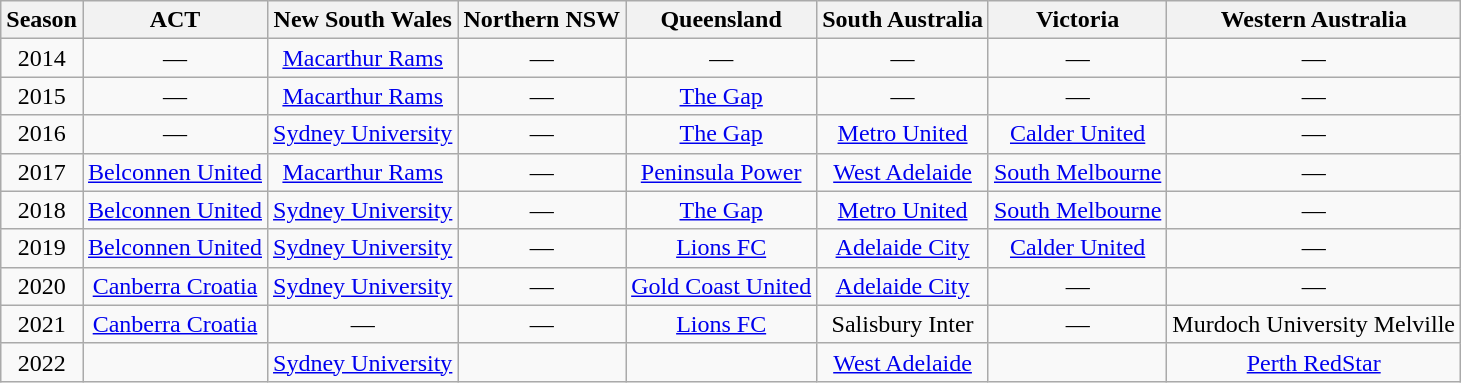<table class="wikitable" style="text-align:center">
<tr>
<th>Season</th>
<th>ACT</th>
<th>New South Wales</th>
<th>Northern NSW</th>
<th>Queensland</th>
<th>South Australia</th>
<th>Victoria</th>
<th>Western Australia</th>
</tr>
<tr>
<td>2014</td>
<td>—</td>
<td><a href='#'>Macarthur Rams</a></td>
<td>—</td>
<td>—</td>
<td>—</td>
<td>—</td>
<td>—</td>
</tr>
<tr>
<td>2015</td>
<td>—</td>
<td><a href='#'>Macarthur Rams</a></td>
<td>—</td>
<td><a href='#'>The Gap</a></td>
<td>—</td>
<td>—</td>
<td>—</td>
</tr>
<tr>
<td>2016</td>
<td>—</td>
<td><a href='#'>Sydney University</a></td>
<td>—</td>
<td><a href='#'>The Gap</a></td>
<td><a href='#'>Metro United</a></td>
<td><a href='#'>Calder United</a></td>
<td>—</td>
</tr>
<tr>
<td>2017</td>
<td><a href='#'>Belconnen United</a></td>
<td><a href='#'>Macarthur Rams</a></td>
<td>—</td>
<td><a href='#'>Peninsula Power</a></td>
<td><a href='#'>West Adelaide</a></td>
<td><a href='#'>South Melbourne</a></td>
<td>—</td>
</tr>
<tr>
<td>2018</td>
<td><a href='#'>Belconnen United</a></td>
<td><a href='#'>Sydney University</a></td>
<td>—</td>
<td><a href='#'>The Gap</a></td>
<td><a href='#'>Metro United</a></td>
<td><a href='#'>South Melbourne</a></td>
<td>—</td>
</tr>
<tr>
<td>2019</td>
<td><a href='#'>Belconnen United</a></td>
<td><a href='#'>Sydney University</a></td>
<td>—</td>
<td><a href='#'>Lions FC</a></td>
<td><a href='#'>Adelaide City</a></td>
<td><a href='#'>Calder United</a></td>
<td>—</td>
</tr>
<tr>
<td>2020</td>
<td><a href='#'>Canberra Croatia</a></td>
<td><a href='#'>Sydney University</a></td>
<td>—</td>
<td><a href='#'>Gold Coast United</a></td>
<td><a href='#'>Adelaide City</a></td>
<td>—</td>
<td>—</td>
</tr>
<tr>
<td>2021</td>
<td><a href='#'>Canberra Croatia</a></td>
<td>—</td>
<td>—</td>
<td><a href='#'>Lions FC</a></td>
<td>Salisbury Inter</td>
<td>—</td>
<td>Murdoch University Melville</td>
</tr>
<tr>
<td>2022</td>
<td></td>
<td><a href='#'>Sydney University</a></td>
<td></td>
<td></td>
<td><a href='#'>West Adelaide</a></td>
<td></td>
<td><a href='#'>Perth RedStar</a></td>
</tr>
</table>
